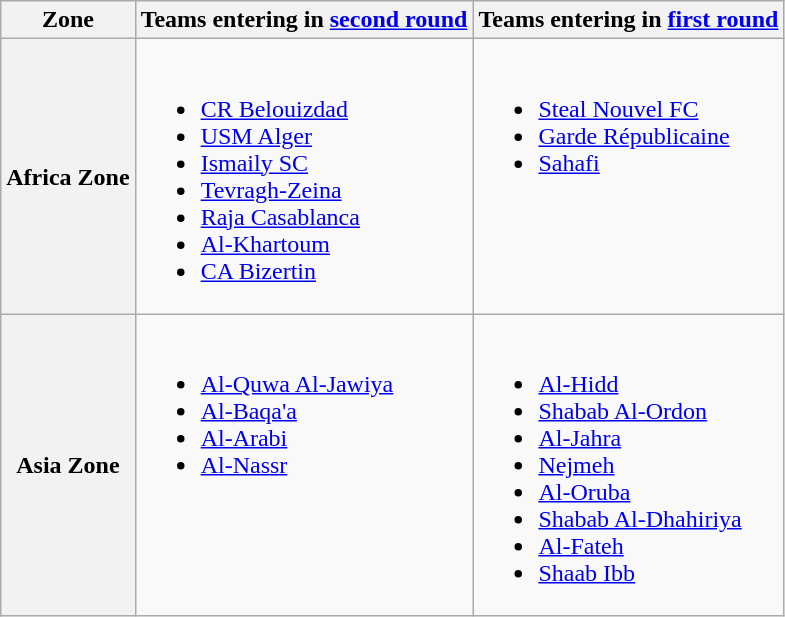<table class="wikitable">
<tr>
<th>Zone</th>
<th>Teams entering in <a href='#'>second round</a></th>
<th>Teams entering in <a href='#'>first round</a></th>
</tr>
<tr>
<th>Africa Zone</th>
<td valign=top><br><ul><li> <a href='#'>CR Belouizdad</a></li><li> <a href='#'>USM Alger</a></li><li> <a href='#'>Ismaily SC</a></li><li> <a href='#'>Tevragh-Zeina</a></li><li> <a href='#'>Raja Casablanca</a></li><li> <a href='#'>Al-Khartoum</a></li><li> <a href='#'>CA Bizertin</a></li></ul></td>
<td valign=top><br><ul><li> <a href='#'>Steal Nouvel FC</a></li><li> <a href='#'>Garde Républicaine</a></li><li> <a href='#'>Sahafi</a></li></ul></td>
</tr>
<tr>
<th>Asia Zone</th>
<td valign=top><br><ul><li> <a href='#'>Al-Quwa Al-Jawiya</a></li><li> <a href='#'>Al-Baqa'a</a></li><li> <a href='#'>Al-Arabi</a></li><li> <a href='#'>Al-Nassr</a></li></ul></td>
<td valign=top><br><ul><li> <a href='#'>Al-Hidd</a></li><li> <a href='#'>Shabab Al-Ordon</a></li><li> <a href='#'>Al-Jahra</a></li><li> <a href='#'>Nejmeh</a></li><li> <a href='#'>Al-Oruba</a></li><li> <a href='#'>Shabab Al-Dhahiriya</a></li><li> <a href='#'>Al-Fateh</a></li><li> <a href='#'>Shaab Ibb</a></li></ul></td>
</tr>
</table>
